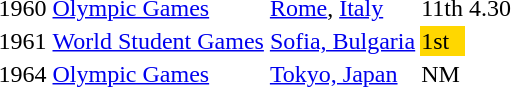<table>
<tr>
<td>1960</td>
<td><a href='#'>Olympic Games</a></td>
<td><a href='#'>Rome</a>, <a href='#'>Italy</a></td>
<td>11th</td>
<td>4.30</td>
</tr>
<tr>
<td>1961</td>
<td><a href='#'>World Student Games</a></td>
<td><a href='#'>Sofia, Bulgaria</a></td>
<td bgcolor="gold">1st</td>
<td></td>
</tr>
<tr>
<td>1964</td>
<td><a href='#'>Olympic Games</a></td>
<td><a href='#'>Tokyo, Japan</a></td>
<td>NM</td>
<td></td>
</tr>
</table>
